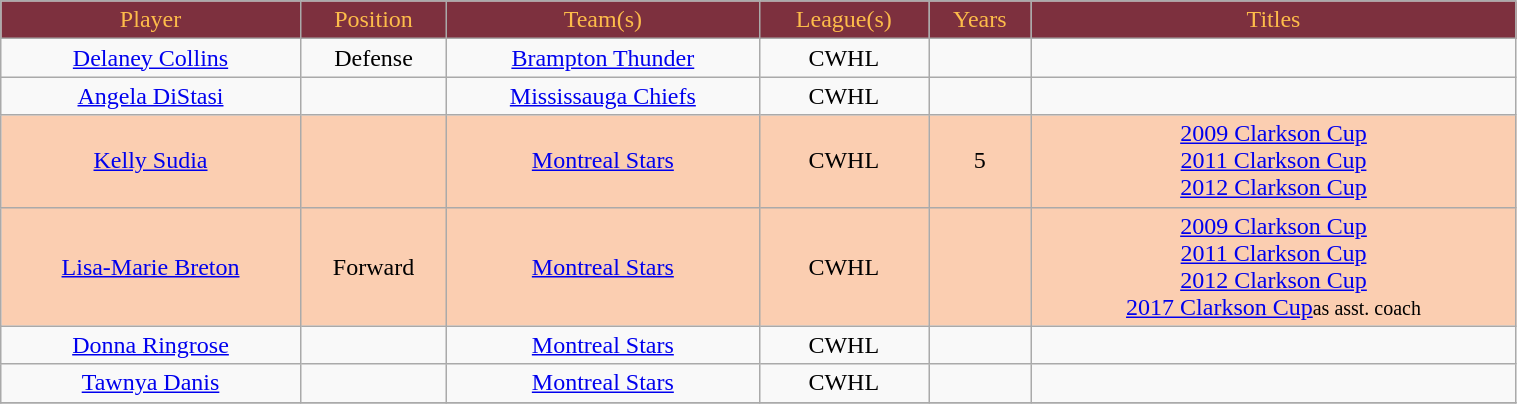<table class="wikitable" width="80%">
<tr align="center"  style="background:#7D303E;color:#FDBC4A;">
<td>Player</td>
<td>Position</td>
<td>Team(s)</td>
<td>League(s)</td>
<td>Years</td>
<td>Titles</td>
</tr>
<tr align="center" bgcolor="">
<td><a href='#'>Delaney Collins</a></td>
<td>Defense</td>
<td><a href='#'>Brampton Thunder</a></td>
<td>CWHL</td>
<td></td>
<td></td>
</tr>
<tr align="center" bgcolor="">
<td><a href='#'>Angela DiStasi</a></td>
<td></td>
<td><a href='#'>Mississauga Chiefs</a></td>
<td>CWHL</td>
<td></td>
<td></td>
</tr>
<tr align="center" bgcolor="FBCEB1">
<td><a href='#'>Kelly Sudia</a></td>
<td></td>
<td><a href='#'>Montreal Stars</a></td>
<td>CWHL</td>
<td>5</td>
<td><a href='#'>2009 Clarkson Cup</a><br><a href='#'>2011 Clarkson Cup</a><br><a href='#'>2012 Clarkson Cup</a></td>
</tr>
<tr align="center" bgcolor="FBCEB1">
<td><a href='#'>Lisa-Marie Breton</a></td>
<td>Forward</td>
<td><a href='#'>Montreal Stars</a></td>
<td>CWHL</td>
<td></td>
<td><a href='#'>2009 Clarkson Cup</a><br><a href='#'>2011 Clarkson Cup</a><br><a href='#'>2012 Clarkson Cup</a><br><a href='#'>2017 Clarkson Cup</a><small>as asst. coach</small></td>
</tr>
<tr align="center" bgcolor="">
<td><a href='#'>Donna Ringrose</a></td>
<td></td>
<td><a href='#'>Montreal Stars</a></td>
<td>CWHL</td>
<td></td>
<td></td>
</tr>
<tr align="center" bgcolor="">
<td><a href='#'>Tawnya Danis</a></td>
<td></td>
<td><a href='#'>Montreal Stars</a></td>
<td>CWHL</td>
<td></td>
<td></td>
</tr>
<tr align="center" bgcolor="">
</tr>
</table>
